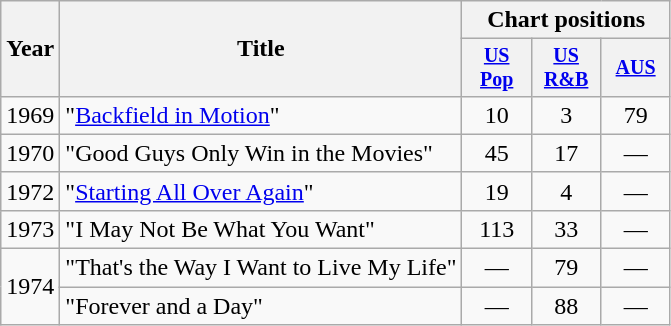<table class="wikitable" style="text-align:center;">
<tr>
<th rowspan="2">Year</th>
<th rowspan="2">Title</th>
<th colspan="3">Chart positions</th>
</tr>
<tr style="font-size:smaller;">
<th width="40"><a href='#'>US Pop</a><br></th>
<th width="40"><a href='#'>US<br>R&B</a><br></th>
<th width="40"><a href='#'>AUS</a><br></th>
</tr>
<tr>
<td>1969</td>
<td align="left">"<a href='#'>Backfield in Motion</a>"</td>
<td>10</td>
<td>3</td>
<td>79</td>
</tr>
<tr>
<td>1970</td>
<td align="left">"Good Guys Only Win in the Movies"</td>
<td>45</td>
<td>17</td>
<td>—</td>
</tr>
<tr>
<td>1972</td>
<td align="left">"<a href='#'>Starting All Over Again</a>"</td>
<td>19</td>
<td>4</td>
<td>—</td>
</tr>
<tr>
<td>1973</td>
<td align="left">"I May Not Be What You Want"</td>
<td>113</td>
<td>33</td>
<td>—</td>
</tr>
<tr>
<td rowspan="2">1974</td>
<td align="left">"That's the Way I Want to Live My Life"</td>
<td>—</td>
<td>79</td>
<td>—</td>
</tr>
<tr>
<td align="left">"Forever and a Day"</td>
<td>—</td>
<td>88</td>
<td>—</td>
</tr>
</table>
